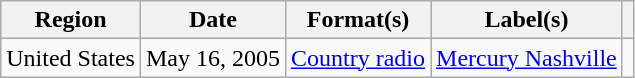<table class="wikitable">
<tr>
<th>Region</th>
<th>Date</th>
<th>Format(s)</th>
<th>Label(s)</th>
<th></th>
</tr>
<tr>
<td>United States</td>
<td>May 16, 2005</td>
<td><a href='#'>Country radio</a></td>
<td><a href='#'>Mercury Nashville</a></td>
<td></td>
</tr>
</table>
